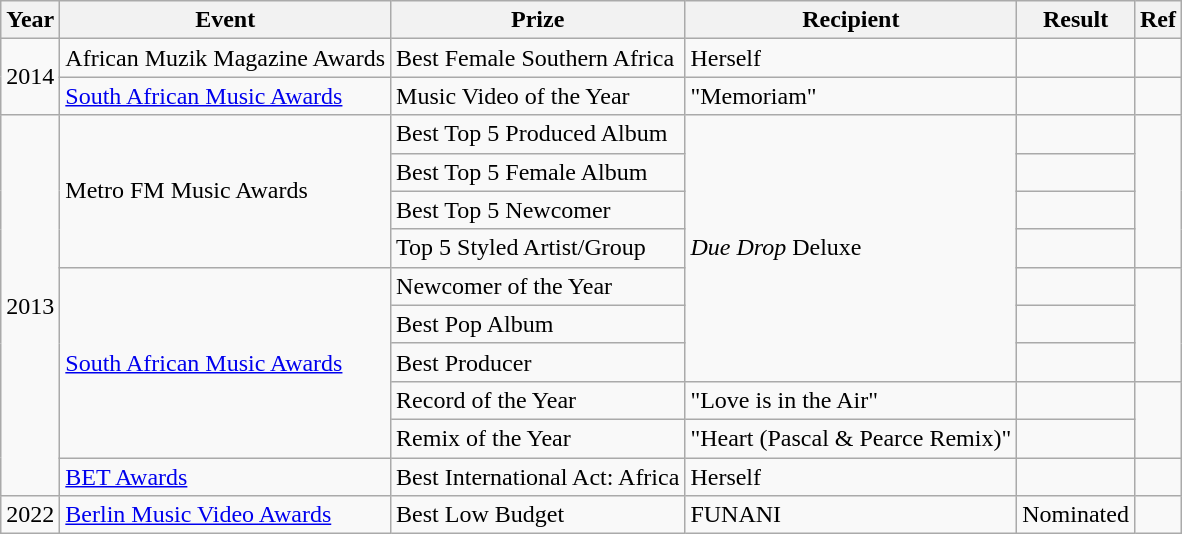<table class ="wikitable">
<tr>
<th>Year</th>
<th>Event</th>
<th>Prize</th>
<th>Recipient</th>
<th>Result</th>
<th>Ref</th>
</tr>
<tr>
<td rowspan="2">2014</td>
<td>African Muzik Magazine Awards</td>
<td>Best Female Southern Africa</td>
<td>Herself</td>
<td></td>
<td></td>
</tr>
<tr>
<td><a href='#'>South African Music Awards</a></td>
<td>Music Video of the Year</td>
<td>"Memoriam"</td>
<td></td>
<td></td>
</tr>
<tr>
<td rowspan="10">2013</td>
<td rowspan="4">Metro FM Music Awards</td>
<td>Best Top 5 Produced Album</td>
<td rowspan="7"><em>Due Drop</em> Deluxe</td>
<td></td>
<td rowspan="4"></td>
</tr>
<tr>
<td>Best Top 5 Female Album</td>
<td></td>
</tr>
<tr>
<td>Best Top 5 Newcomer</td>
<td></td>
</tr>
<tr>
<td>Top 5 Styled Artist/Group</td>
<td></td>
</tr>
<tr>
<td rowspan="5"><a href='#'>South African Music Awards</a></td>
<td>Newcomer of the Year</td>
<td></td>
<td rowspan="3"></td>
</tr>
<tr>
<td>Best Pop Album</td>
<td></td>
</tr>
<tr>
<td>Best Producer</td>
<td></td>
</tr>
<tr>
<td>Record of the Year</td>
<td>"Love is in the Air"</td>
<td></td>
<td rowspan="2"></td>
</tr>
<tr>
<td>Remix of the Year</td>
<td>"Heart (Pascal & Pearce Remix)"</td>
<td></td>
</tr>
<tr>
<td><a href='#'>BET Awards</a></td>
<td>Best International Act: Africa</td>
<td>Herself</td>
<td></td>
<td></td>
</tr>
<tr>
<td>2022</td>
<td><a href='#'>Berlin Music Video Awards</a></td>
<td>Best Low Budget</td>
<td>FUNANI</td>
<td>Nominated</td>
<td></td>
</tr>
</table>
